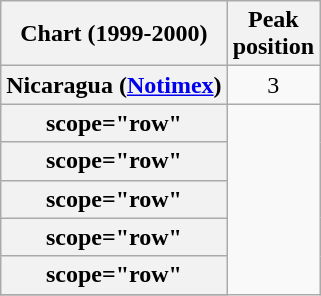<table class="wikitable plainrowheaders sortable" style="text-align:center;">
<tr>
<th scope="col">Chart (1999-2000)</th>
<th scope="col">Peak<br>position</th>
</tr>
<tr>
<th scope="row">Nicaragua (<a href='#'>Notimex</a>)</th>
<td>3</td>
</tr>
<tr>
<th>scope="row"</th>
</tr>
<tr>
<th>scope="row"</th>
</tr>
<tr>
<th>scope="row"</th>
</tr>
<tr>
<th>scope="row"</th>
</tr>
<tr>
<th>scope="row"</th>
</tr>
<tr>
</tr>
</table>
